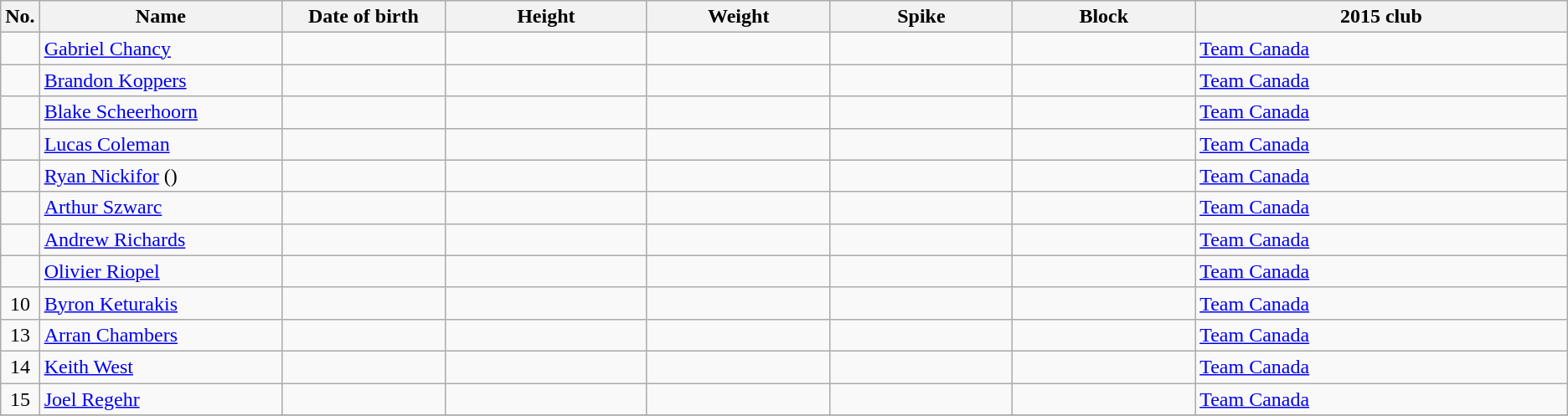<table class="wikitable sortable" style="font-size:100%; text-align:center;">
<tr>
<th>No.</th>
<th style="width:12em">Name</th>
<th style="width:8em">Date of birth</th>
<th style="width:10em">Height</th>
<th style="width:9em">Weight</th>
<th style="width:9em">Spike</th>
<th style="width:9em">Block</th>
<th style="width:19em">2015 club</th>
</tr>
<tr>
<td></td>
<td align=left><a href='#'>Gabriel Chancy</a></td>
<td align=right></td>
<td></td>
<td></td>
<td></td>
<td></td>
<td align=left> <a href='#'>Team Canada</a></td>
</tr>
<tr>
<td></td>
<td align=left><a href='#'>Brandon Koppers</a></td>
<td align=right></td>
<td></td>
<td></td>
<td></td>
<td></td>
<td align=left> <a href='#'>Team Canada</a></td>
</tr>
<tr>
<td></td>
<td align=left><a href='#'>Blake Scheerhoorn</a></td>
<td align=right></td>
<td></td>
<td></td>
<td></td>
<td></td>
<td align=left> <a href='#'>Team Canada</a></td>
</tr>
<tr>
<td></td>
<td align=left><a href='#'>Lucas Coleman</a></td>
<td align=right></td>
<td></td>
<td></td>
<td></td>
<td></td>
<td align=left> <a href='#'>Team Canada</a></td>
</tr>
<tr>
<td></td>
<td align=left><a href='#'>Ryan Nickifor</a> ()</td>
<td align=right></td>
<td></td>
<td></td>
<td></td>
<td></td>
<td align=left> <a href='#'>Team Canada</a></td>
</tr>
<tr>
<td></td>
<td align=left><a href='#'>Arthur Szwarc</a></td>
<td align=right></td>
<td></td>
<td></td>
<td></td>
<td></td>
<td align=left> <a href='#'>Team Canada</a></td>
</tr>
<tr>
<td></td>
<td align=left><a href='#'>Andrew Richards</a></td>
<td align=right></td>
<td></td>
<td></td>
<td></td>
<td></td>
<td align=left> <a href='#'>Team Canada</a></td>
</tr>
<tr>
<td></td>
<td align=left><a href='#'>Olivier Riopel</a></td>
<td align=right></td>
<td></td>
<td></td>
<td></td>
<td></td>
<td align=left> <a href='#'>Team Canada</a></td>
</tr>
<tr>
<td>10</td>
<td align=left><a href='#'>Byron Keturakis</a></td>
<td align=right></td>
<td></td>
<td></td>
<td></td>
<td></td>
<td align=left> <a href='#'>Team Canada</a></td>
</tr>
<tr>
<td>13</td>
<td align=left><a href='#'>Arran Chambers</a></td>
<td align=right></td>
<td></td>
<td></td>
<td></td>
<td></td>
<td align=left> <a href='#'>Team Canada</a></td>
</tr>
<tr>
<td>14</td>
<td align=left><a href='#'>Keith West</a></td>
<td align=right></td>
<td></td>
<td></td>
<td></td>
<td></td>
<td align=left> <a href='#'>Team Canada</a></td>
</tr>
<tr>
<td>15</td>
<td align=left><a href='#'>Joel Regehr</a></td>
<td align=right></td>
<td></td>
<td></td>
<td></td>
<td></td>
<td align=left> <a href='#'>Team Canada</a></td>
</tr>
<tr>
</tr>
</table>
